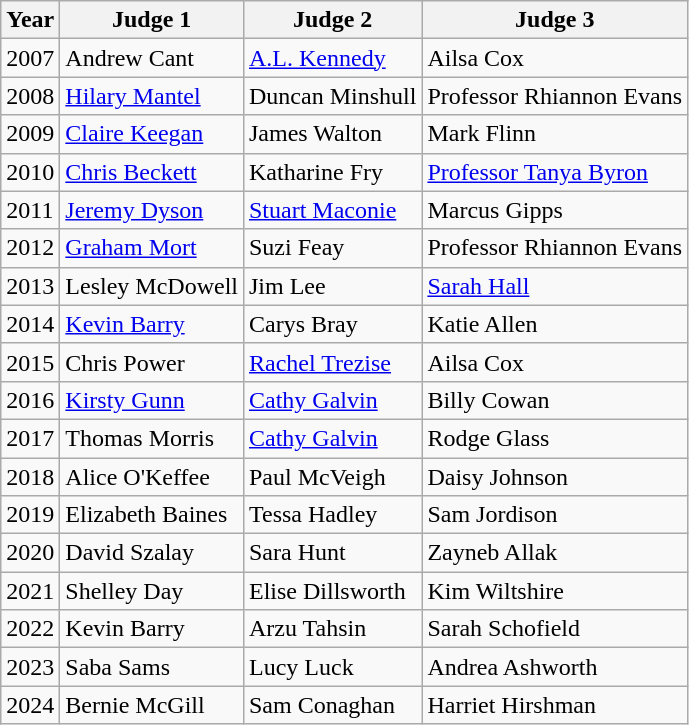<table class="wikitable">
<tr>
<th>Year</th>
<th>Judge 1</th>
<th>Judge 2</th>
<th>Judge 3</th>
</tr>
<tr>
<td>2007</td>
<td>Andrew Cant</td>
<td><a href='#'>A.L. Kennedy</a></td>
<td>Ailsa Cox</td>
</tr>
<tr>
<td>2008</td>
<td><a href='#'>Hilary Mantel</a></td>
<td>Duncan Minshull</td>
<td>Professor Rhiannon Evans</td>
</tr>
<tr>
<td>2009</td>
<td><a href='#'>Claire Keegan</a></td>
<td>James Walton</td>
<td>Mark Flinn</td>
</tr>
<tr>
<td>2010</td>
<td><a href='#'>Chris Beckett</a></td>
<td>Katharine Fry</td>
<td><a href='#'>Professor Tanya Byron</a></td>
</tr>
<tr>
<td>2011</td>
<td><a href='#'>Jeremy Dyson</a></td>
<td><a href='#'>Stuart Maconie</a></td>
<td>Marcus Gipps</td>
</tr>
<tr>
<td>2012</td>
<td><a href='#'>Graham Mort</a></td>
<td>Suzi Feay</td>
<td>Professor Rhiannon Evans</td>
</tr>
<tr>
<td>2013</td>
<td>Lesley McDowell</td>
<td>Jim Lee</td>
<td><a href='#'>Sarah Hall</a></td>
</tr>
<tr>
<td>2014</td>
<td><a href='#'>Kevin Barry</a></td>
<td>Carys Bray</td>
<td>Katie Allen</td>
</tr>
<tr>
<td>2015</td>
<td>Chris Power</td>
<td><a href='#'>Rachel Trezise</a></td>
<td>Ailsa Cox</td>
</tr>
<tr>
<td>2016</td>
<td><a href='#'>Kirsty Gunn</a></td>
<td><a href='#'>Cathy Galvin</a></td>
<td>Billy Cowan</td>
</tr>
<tr>
<td>2017</td>
<td>Thomas Morris</td>
<td><a href='#'>Cathy Galvin</a></td>
<td>Rodge Glass</td>
</tr>
<tr>
<td>2018</td>
<td>Alice O'Keffee</td>
<td>Paul McVeigh</td>
<td>Daisy Johnson</td>
</tr>
<tr>
<td>2019</td>
<td>Elizabeth Baines</td>
<td>Tessa Hadley</td>
<td>Sam Jordison</td>
</tr>
<tr>
<td>2020</td>
<td>David Szalay</td>
<td>Sara Hunt</td>
<td>Zayneb Allak</td>
</tr>
<tr>
<td>2021</td>
<td>Shelley Day</td>
<td>Elise Dillsworth</td>
<td>Kim Wiltshire</td>
</tr>
<tr>
<td>2022</td>
<td>Kevin Barry</td>
<td>Arzu Tahsin</td>
<td>Sarah Schofield</td>
</tr>
<tr>
<td>2023</td>
<td>Saba Sams</td>
<td>Lucy Luck</td>
<td>Andrea Ashworth</td>
</tr>
<tr>
<td>2024</td>
<td>Bernie McGill</td>
<td>Sam Conaghan</td>
<td>Harriet Hirshman</td>
</tr>
</table>
